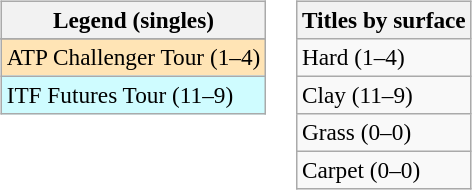<table>
<tr valign=top>
<td><br><table class=wikitable style=font-size:97%>
<tr>
<th>Legend (singles)</th>
</tr>
<tr bgcolor=e5d1cb>
</tr>
<tr bgcolor=moccasin>
<td>ATP Challenger Tour (1–4)</td>
</tr>
<tr bgcolor=cffcff>
<td>ITF Futures Tour (11–9)</td>
</tr>
</table>
</td>
<td><br><table class=wikitable style=font-size:97%>
<tr>
<th>Titles by surface</th>
</tr>
<tr>
<td>Hard (1–4)</td>
</tr>
<tr>
<td>Clay (11–9)</td>
</tr>
<tr>
<td>Grass (0–0)</td>
</tr>
<tr>
<td>Carpet (0–0)</td>
</tr>
</table>
</td>
</tr>
</table>
